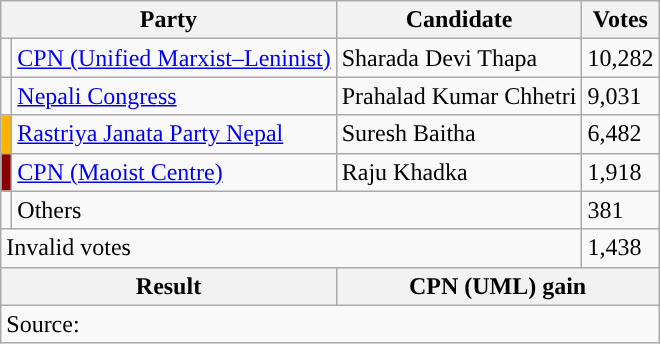<table class="wikitable">
<tr>
<th colspan="2">Party</th>
<th>Candidate</th>
<th>Votes</th>
</tr>
<tr>
<td style="background-color:"></td>
<td><a href='#'>CPN (Unified Marxist–Leninist)</a></td>
<td>Sharada Devi Thapa</td>
<td>10,282</td>
</tr>
<tr>
<td style="background-color:"></td>
<td><a href='#'>Nepali Congress</a></td>
<td>Prahalad Kumar Chhetri</td>
<td>9,031</td>
</tr>
<tr>
<td style="background-color:#ffb300"></td>
<td><a href='#'>Rastriya Janata Party Nepal</a></td>
<td>Suresh Baitha</td>
<td>6,482</td>
</tr>
<tr>
<td style="background-color:darkred"></td>
<td><a href='#'>CPN (Maoist Centre)</a></td>
<td>Raju Khadka</td>
<td>1,918</td>
</tr>
<tr>
<td></td>
<td colspan="2">Others</td>
<td>381</td>
</tr>
<tr>
<td colspan="3">Invalid votes</td>
<td>1,438</td>
</tr>
<tr>
<th colspan="2">Result</th>
<th colspan="2">CPN (UML) gain</th>
</tr>
<tr>
<td colspan="4">Source: </td>
</tr>
</table>
